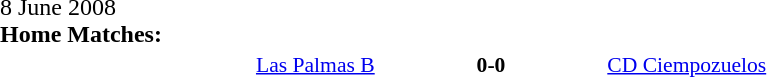<table width=100% cellspacing=1>
<tr>
<th width=20%></th>
<th width=12%></th>
<th width=20%></th>
<th></th>
</tr>
<tr>
<td>8 June 2008<br><strong>Home Matches:</strong></td>
</tr>
<tr style=font-size:90%>
<td align=right><a href='#'>Las Palmas B</a></td>
<td align=center><strong>0-0</strong></td>
<td><a href='#'>CD Ciempozuelos</a></td>
</tr>
</table>
